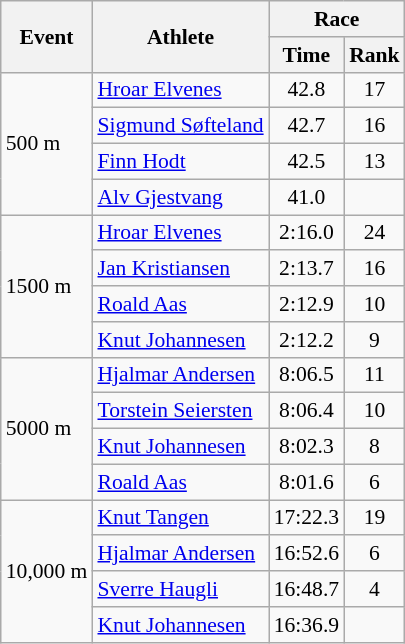<table class="wikitable" border="1" style="font-size:90%">
<tr>
<th rowspan=2>Event</th>
<th rowspan=2>Athlete</th>
<th colspan=2>Race</th>
</tr>
<tr>
<th>Time</th>
<th>Rank</th>
</tr>
<tr>
<td rowspan=4>500 m</td>
<td><a href='#'>Hroar Elvenes</a></td>
<td align=center>42.8</td>
<td align=center>17</td>
</tr>
<tr>
<td><a href='#'>Sigmund Søfteland</a></td>
<td align=center>42.7</td>
<td align=center>16</td>
</tr>
<tr>
<td><a href='#'>Finn Hodt</a></td>
<td align=center>42.5</td>
<td align=center>13</td>
</tr>
<tr>
<td><a href='#'>Alv Gjestvang</a></td>
<td align=center>41.0</td>
<td align=center></td>
</tr>
<tr>
<td rowspan=4>1500 m</td>
<td><a href='#'>Hroar Elvenes</a></td>
<td align=center>2:16.0</td>
<td align=center>24</td>
</tr>
<tr>
<td><a href='#'>Jan Kristiansen</a></td>
<td align=center>2:13.7</td>
<td align=center>16</td>
</tr>
<tr>
<td><a href='#'>Roald Aas</a></td>
<td align=center>2:12.9</td>
<td align=center>10</td>
</tr>
<tr>
<td><a href='#'>Knut Johannesen</a></td>
<td align=center>2:12.2</td>
<td align=center>9</td>
</tr>
<tr>
<td rowspan=4>5000 m</td>
<td><a href='#'>Hjalmar Andersen</a></td>
<td align=center>8:06.5</td>
<td align=center>11</td>
</tr>
<tr>
<td><a href='#'>Torstein Seiersten</a></td>
<td align=center>8:06.4</td>
<td align=center>10</td>
</tr>
<tr>
<td><a href='#'>Knut Johannesen</a></td>
<td align=center>8:02.3</td>
<td align=center>8</td>
</tr>
<tr>
<td><a href='#'>Roald Aas</a></td>
<td align=center>8:01.6</td>
<td align=center>6</td>
</tr>
<tr>
<td rowspan=4>10,000 m</td>
<td><a href='#'>Knut Tangen</a></td>
<td align=center>17:22.3</td>
<td align=center>19</td>
</tr>
<tr>
<td><a href='#'>Hjalmar Andersen</a></td>
<td align=center>16:52.6</td>
<td align=center>6</td>
</tr>
<tr>
<td><a href='#'>Sverre Haugli</a></td>
<td align=center>16:48.7</td>
<td align=center>4</td>
</tr>
<tr>
<td><a href='#'>Knut Johannesen</a></td>
<td align=center>16:36.9</td>
<td align=center></td>
</tr>
</table>
